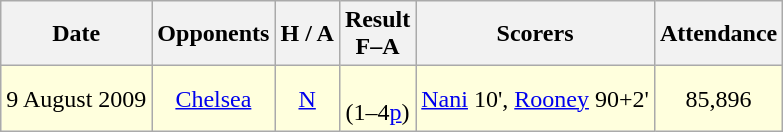<table class="wikitable" style="text-align:center">
<tr>
<th>Date</th>
<th>Opponents</th>
<th>H / A</th>
<th>Result<br>F–A</th>
<th>Scorers</th>
<th>Attendance</th>
</tr>
<tr bgcolor="#ffffdd">
<td>9 August 2009</td>
<td><a href='#'>Chelsea</a></td>
<td><a href='#'>N</a></td>
<td><br>(1–4<a href='#'>p</a>)</td>
<td><a href='#'>Nani</a> 10', <a href='#'>Rooney</a> 90+2'</td>
<td>85,896</td>
</tr>
</table>
